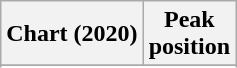<table class="wikitable sortable plainrowheaders" style="text-align:center">
<tr>
<th scope="col">Chart (2020)</th>
<th scope="col">Peak<br>position</th>
</tr>
<tr>
</tr>
<tr>
</tr>
<tr>
</tr>
<tr>
</tr>
<tr>
</tr>
<tr>
</tr>
<tr>
</tr>
<tr>
</tr>
<tr>
</tr>
<tr>
</tr>
<tr>
</tr>
<tr>
</tr>
<tr>
</tr>
<tr>
</tr>
<tr>
</tr>
<tr>
</tr>
<tr>
</tr>
<tr>
</tr>
<tr>
</tr>
<tr>
</tr>
<tr>
</tr>
<tr>
</tr>
<tr>
</tr>
<tr>
</tr>
<tr>
</tr>
</table>
